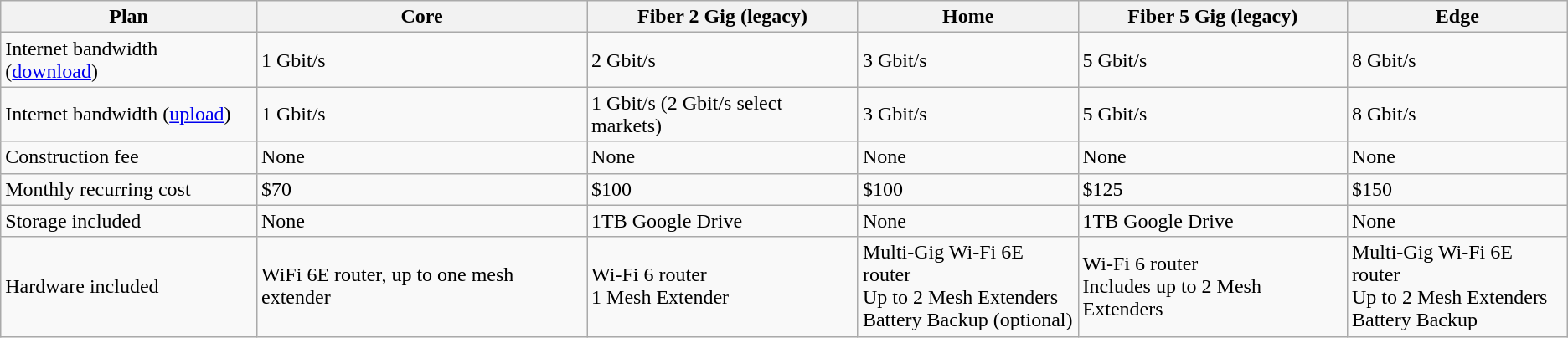<table class="wikitable">
<tr>
<th>Plan</th>
<th>Core</th>
<th>Fiber 2 Gig (legacy)</th>
<th>Home</th>
<th>Fiber 5 Gig (legacy)</th>
<th>Edge</th>
</tr>
<tr>
<td>Internet bandwidth (<a href='#'>download</a>)</td>
<td>1 Gbit/s</td>
<td>2 Gbit/s</td>
<td>3 Gbit/s</td>
<td>5 Gbit/s</td>
<td>8 Gbit/s</td>
</tr>
<tr>
<td>Internet bandwidth (<a href='#'>upload</a>)</td>
<td>1 Gbit/s</td>
<td>1 Gbit/s (2 Gbit/s select markets)</td>
<td>3 Gbit/s</td>
<td>5 Gbit/s</td>
<td>8 Gbit/s</td>
</tr>
<tr>
<td>Construction fee</td>
<td>None</td>
<td>None</td>
<td>None</td>
<td>None</td>
<td>None</td>
</tr>
<tr>
<td>Monthly recurring cost</td>
<td>$70</td>
<td>$100</td>
<td>$100</td>
<td>$125</td>
<td>$150</td>
</tr>
<tr>
<td>Storage included</td>
<td>None</td>
<td>1TB Google Drive</td>
<td>None</td>
<td>1TB Google Drive</td>
<td>None</td>
</tr>
<tr>
<td>Hardware included</td>
<td>WiFi 6E router, up to one mesh extender</td>
<td>Wi-Fi 6 router<br>1 Mesh Extender</td>
<td>Multi-Gig Wi-Fi 6E router<br>Up to 2 Mesh Extenders<br>Battery Backup (optional)</td>
<td>Wi-Fi 6 router<br>Includes up to 2 Mesh Extenders</td>
<td>Multi-Gig Wi-Fi 6E router<br>Up to 2 Mesh Extenders<br>Battery Backup</td>
</tr>
</table>
